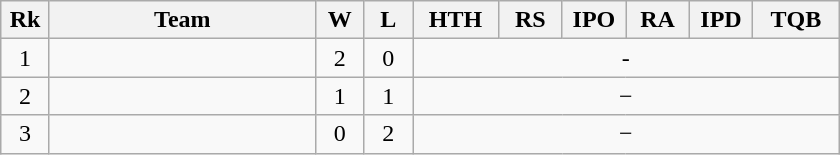<table class="wikitable" style="text-align:center">
<tr>
<th width="25">Rk</th>
<th width="170">Team</th>
<th width="25">W</th>
<th width="25">L</th>
<th width="50">HTH</th>
<th width="35">RS</th>
<th width="35">IPO</th>
<th width="35">RA</th>
<th width="35">IPD</th>
<th width="50">TQB</th>
</tr>
<tr>
<td>1</td>
<td style="text-align:left;"></td>
<td>2</td>
<td>0</td>
<td colspan="6" style="text-align: center;">-</td>
</tr>
<tr>
<td>2</td>
<td style="text-align:left;"></td>
<td>1</td>
<td>1</td>
<td colspan="6" style="text-align: center;">−</td>
</tr>
<tr>
<td>3</td>
<td style="text-align:left;"></td>
<td>0</td>
<td>2</td>
<td colspan="6" style="text-align: center;">−</td>
</tr>
</table>
